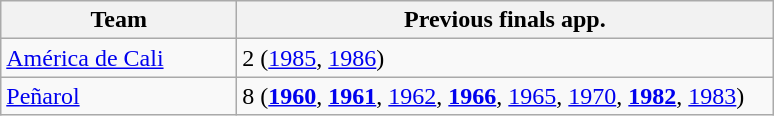<table class="wikitable">
<tr>
<th width=150px>Team</th>
<th width=350px>Previous finals app.</th>
</tr>
<tr>
<td> <a href='#'>América de Cali</a></td>
<td>2 (<a href='#'>1985</a>, <a href='#'>1986</a>)</td>
</tr>
<tr>
<td> <a href='#'>Peñarol</a></td>
<td>8 (<strong><a href='#'>1960</a></strong>, <strong><a href='#'>1961</a></strong>, <a href='#'>1962</a>, <strong><a href='#'>1966</a></strong>, <a href='#'>1965</a>, <a href='#'>1970</a>, <strong><a href='#'>1982</a></strong>, <a href='#'>1983</a>)</td>
</tr>
</table>
